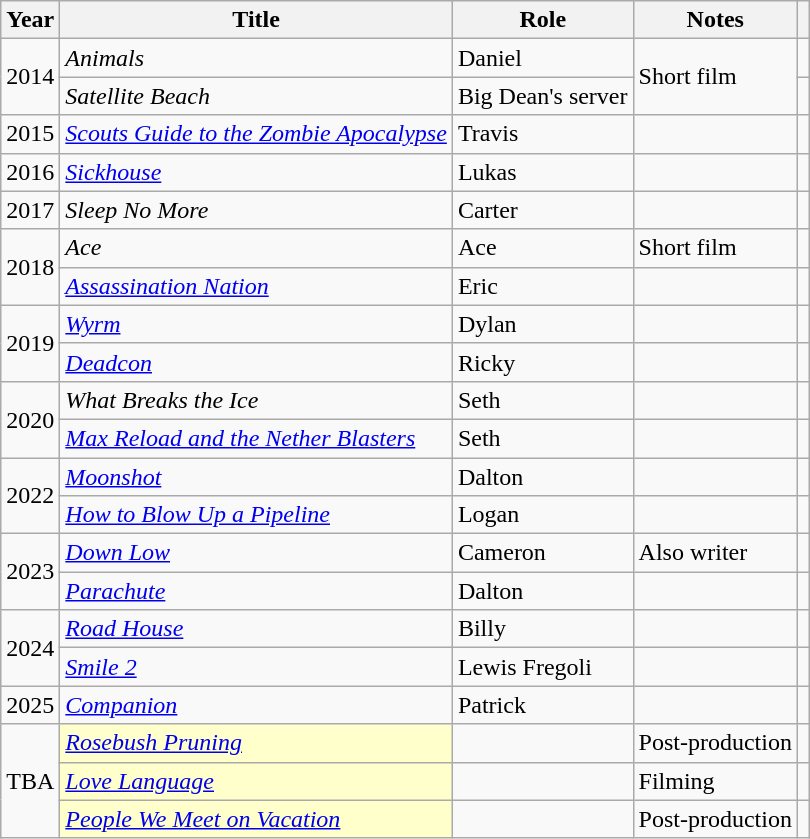<table class="wikitable sortable">
<tr>
<th>Year</th>
<th>Title</th>
<th>Role</th>
<th>Notes</th>
<th scope="col" class="unsortable"></th>
</tr>
<tr>
<td rowspan="2">2014</td>
<td><em>Animals</em></td>
<td>Daniel</td>
<td rowspan="2">Short film</td>
<td></td>
</tr>
<tr>
<td><em>Satellite Beach</em></td>
<td>Big Dean's server</td>
<td></td>
</tr>
<tr>
<td>2015</td>
<td><em><a href='#'>Scouts Guide to the Zombie Apocalypse</a></em></td>
<td>Travis</td>
<td></td>
<td></td>
</tr>
<tr>
<td>2016</td>
<td><em><a href='#'>Sickhouse</a></em></td>
<td>Lukas</td>
<td></td>
<td></td>
</tr>
<tr>
<td>2017</td>
<td><em>Sleep No More</em></td>
<td>Carter</td>
<td></td>
<td></td>
</tr>
<tr>
<td rowspan="2">2018</td>
<td><em>Ace</em></td>
<td>Ace</td>
<td>Short film</td>
<td></td>
</tr>
<tr>
<td><em><a href='#'>Assassination Nation</a></em></td>
<td>Eric</td>
<td></td>
<td></td>
</tr>
<tr>
<td rowspan="2">2019</td>
<td><em><a href='#'>Wyrm</a></em></td>
<td>Dylan</td>
<td></td>
<td></td>
</tr>
<tr>
<td><em><a href='#'>Deadcon</a></em></td>
<td>Ricky</td>
<td></td>
<td></td>
</tr>
<tr>
<td rowspan="2">2020</td>
<td><em>What Breaks the Ice</em></td>
<td>Seth</td>
<td></td>
<td></td>
</tr>
<tr>
<td><em><a href='#'>Max Reload and the Nether Blasters</a></em></td>
<td>Seth</td>
<td></td>
<td></td>
</tr>
<tr>
<td rowspan="2">2022</td>
<td><em><a href='#'>Moonshot</a></em></td>
<td>Dalton</td>
<td></td>
<td></td>
</tr>
<tr>
<td><em><a href='#'>How to Blow Up a Pipeline</a></em></td>
<td>Logan</td>
<td></td>
<td></td>
</tr>
<tr>
<td rowspan="2">2023</td>
<td><em><a href='#'>Down Low</a></em></td>
<td>Cameron</td>
<td>Also writer</td>
<td></td>
</tr>
<tr>
<td><em><a href='#'>Parachute</a></em></td>
<td>Dalton</td>
<td></td>
<td></td>
</tr>
<tr>
<td rowspan="2">2024</td>
<td><em><a href='#'>Road House</a></em></td>
<td>Billy</td>
<td></td>
<td></td>
</tr>
<tr>
<td scope="row"><em><a href='#'>Smile 2</a></em></td>
<td>Lewis Fregoli</td>
<td></td>
<td></td>
</tr>
<tr>
<td>2025</td>
<td><em><a href='#'>Companion</a></em></td>
<td>Patrick</td>
<td></td>
<td></td>
</tr>
<tr>
<td rowspan="3">TBA</td>
<td scope="row" style="background:#ffc;"><em><a href='#'>Rosebush Pruning</a></em> </td>
<td></td>
<td>Post-production</td>
<td></td>
</tr>
<tr>
<td scope="row" style="background:#ffc;"><em><a href='#'>Love Language</a></em> </td>
<td></td>
<td>Filming</td>
<td></td>
</tr>
<tr>
<td scope="row" style="background:#ffc;"><em><a href='#'>People We Meet on Vacation</a></em> </td>
<td></td>
<td>Post-production</td>
<td></td>
</tr>
</table>
